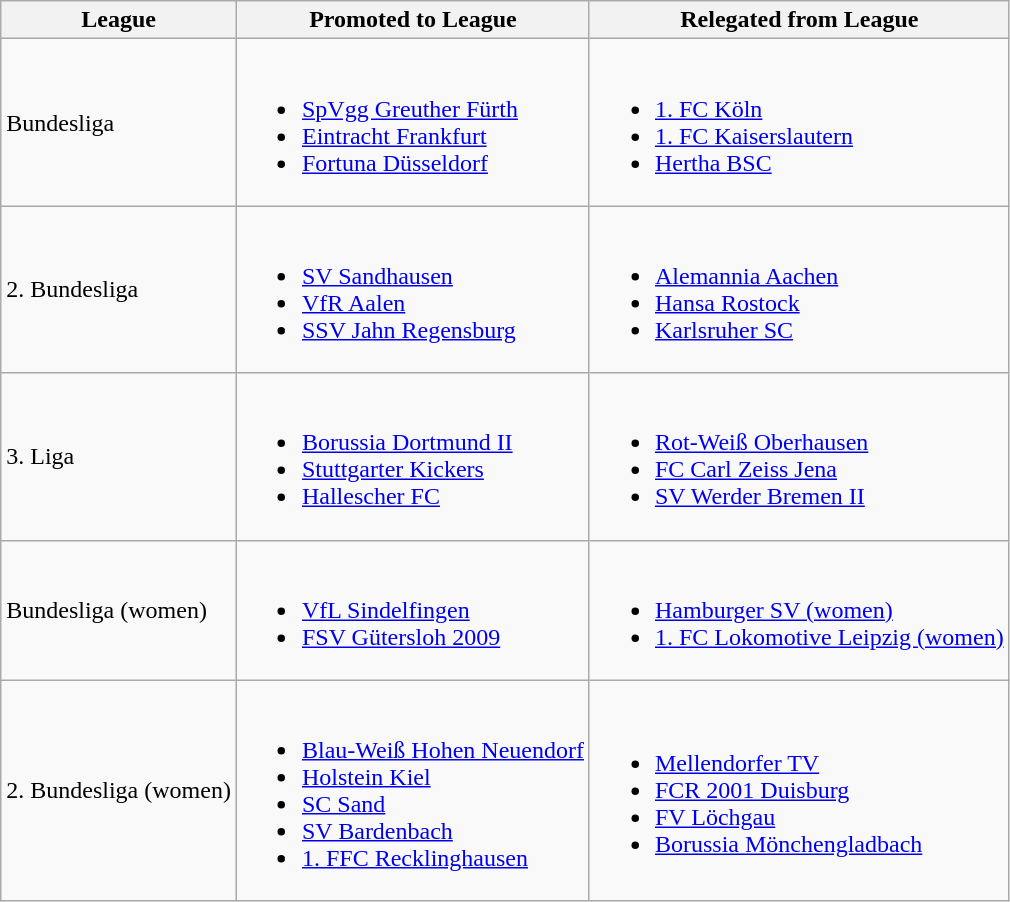<table class="wikitable">
<tr>
<th>League</th>
<th>Promoted to League</th>
<th>Relegated from League</th>
</tr>
<tr>
<td>Bundesliga</td>
<td><br><ul><li><a href='#'>SpVgg Greuther Fürth</a></li><li><a href='#'>Eintracht Frankfurt</a></li><li><a href='#'>Fortuna Düsseldorf</a></li></ul></td>
<td><br><ul><li><a href='#'>1. FC Köln</a></li><li><a href='#'>1. FC Kaiserslautern</a></li><li><a href='#'>Hertha BSC</a></li></ul></td>
</tr>
<tr>
<td>2. Bundesliga</td>
<td><br><ul><li><a href='#'>SV Sandhausen</a></li><li><a href='#'>VfR Aalen</a></li><li><a href='#'>SSV Jahn Regensburg</a></li></ul></td>
<td><br><ul><li><a href='#'>Alemannia Aachen</a></li><li><a href='#'>Hansa Rostock</a></li><li><a href='#'>Karlsruher SC</a></li></ul></td>
</tr>
<tr>
<td>3. Liga</td>
<td><br><ul><li><a href='#'>Borussia Dortmund II</a></li><li><a href='#'>Stuttgarter Kickers</a></li><li><a href='#'>Hallescher FC</a></li></ul></td>
<td><br><ul><li><a href='#'>Rot-Weiß Oberhausen</a></li><li><a href='#'>FC Carl Zeiss Jena</a></li><li><a href='#'>SV Werder Bremen II</a></li></ul></td>
</tr>
<tr>
<td>Bundesliga (women)</td>
<td><br><ul><li><a href='#'>VfL Sindelfingen</a></li><li><a href='#'>FSV Gütersloh 2009</a></li></ul></td>
<td><br><ul><li><a href='#'>Hamburger SV (women)</a></li><li><a href='#'>1. FC Lokomotive Leipzig (women)</a></li></ul></td>
</tr>
<tr>
<td>2. Bundesliga (women)</td>
<td><br><ul><li><a href='#'>Blau-Weiß Hohen Neuendorf</a></li><li><a href='#'>Holstein Kiel</a></li><li><a href='#'>SC Sand</a></li><li><a href='#'>SV Bardenbach</a></li><li><a href='#'>1. FFC Recklinghausen</a></li></ul></td>
<td><br><ul><li><a href='#'>Mellendorfer TV</a></li><li><a href='#'>FCR 2001 Duisburg</a></li><li><a href='#'>FV Löchgau</a></li><li><a href='#'>Borussia Mönchengladbach</a></li></ul></td>
</tr>
</table>
